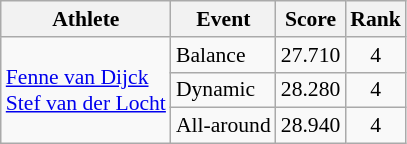<table class="wikitable" style="text-align:center; font-size:90%">
<tr>
<th>Athlete</th>
<th>Event</th>
<th>Score</th>
<th>Rank</th>
</tr>
<tr>
<td rowspan=3 align=left><a href='#'>Fenne van Dijck</a><br><a href='#'>Stef van der Locht</a></td>
<td align=left>Balance</td>
<td>27.710</td>
<td>4</td>
</tr>
<tr>
<td align=left>Dynamic</td>
<td>28.280</td>
<td>4</td>
</tr>
<tr>
<td align=left>All-around</td>
<td>28.940</td>
<td>4</td>
</tr>
</table>
